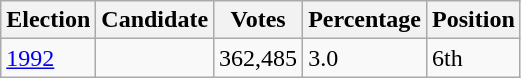<table class=wikitable style=text-align:centre>
<tr>
<th>Election</th>
<th>Candidate</th>
<th>Votes</th>
<th>Percentage</th>
<th>Position</th>
</tr>
<tr>
<td><a href='#'>1992</a></td>
<td></td>
<td>362,485</td>
<td>3.0</td>
<td>6th</td>
</tr>
</table>
